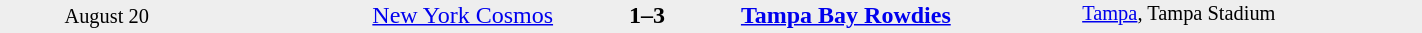<table style="width: 75%; background: #eeeeee;" cellspacing="0">
<tr>
<td style=font-size:85% align=center rowspan=3 width=15%>August 20</td>
<td width=24% align=right><a href='#'>New York Cosmos</a></td>
<td align=center width=13%><strong>1–3</strong></td>
<td width=24%><strong><a href='#'>Tampa Bay Rowdies</a></strong></td>
<td style=font-size:85% rowspan=3 valign=top><a href='#'>Tampa</a>, Tampa Stadium</td>
</tr>
<tr style=font-size:85%>
<td align=right valign=top></td>
<td valign=top></td>
<td align=left valign=top></td>
</tr>
</table>
